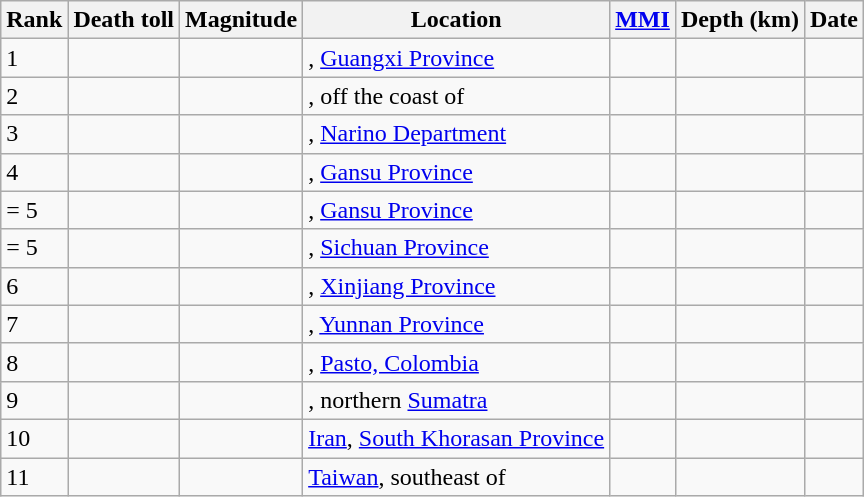<table class="sortable wikitable" style="font-size:100%;">
<tr>
<th>Rank</th>
<th>Death toll</th>
<th>Magnitude</th>
<th>Location</th>
<th><a href='#'>MMI</a></th>
<th>Depth (km)</th>
<th>Date</th>
</tr>
<tr>
<td>1</td>
<td></td>
<td></td>
<td>, <a href='#'>Guangxi Province</a></td>
<td></td>
<td></td>
<td></td>
</tr>
<tr>
<td>2</td>
<td></td>
<td></td>
<td>, off the coast of</td>
<td></td>
<td></td>
<td></td>
</tr>
<tr>
<td>3</td>
<td></td>
<td></td>
<td>, <a href='#'>Narino Department</a></td>
<td></td>
<td></td>
<td></td>
</tr>
<tr>
<td>4</td>
<td></td>
<td></td>
<td>, <a href='#'>Gansu Province</a></td>
<td></td>
<td></td>
<td></td>
</tr>
<tr>
<td>= 5</td>
<td></td>
<td></td>
<td>, <a href='#'>Gansu Province</a></td>
<td></td>
<td></td>
<td></td>
</tr>
<tr>
<td>= 5</td>
<td></td>
<td></td>
<td>, <a href='#'>Sichuan Province</a></td>
<td></td>
<td></td>
<td></td>
</tr>
<tr>
<td>6</td>
<td></td>
<td></td>
<td>, <a href='#'>Xinjiang Province</a></td>
<td></td>
<td></td>
<td></td>
</tr>
<tr>
<td>7</td>
<td></td>
<td></td>
<td>, <a href='#'>Yunnan Province</a></td>
<td></td>
<td></td>
<td></td>
</tr>
<tr>
<td>8</td>
<td></td>
<td></td>
<td>, <a href='#'>Pasto, Colombia</a></td>
<td></td>
<td></td>
<td></td>
</tr>
<tr>
<td>9</td>
<td></td>
<td></td>
<td>, northern <a href='#'>Sumatra</a></td>
<td></td>
<td></td>
<td></td>
</tr>
<tr>
<td>10</td>
<td></td>
<td></td>
<td> <a href='#'>Iran</a>, <a href='#'>South Khorasan Province</a></td>
<td></td>
<td></td>
<td></td>
</tr>
<tr>
<td>11</td>
<td></td>
<td></td>
<td> <a href='#'>Taiwan</a>, southeast of</td>
<td></td>
<td></td>
<td></td>
</tr>
</table>
